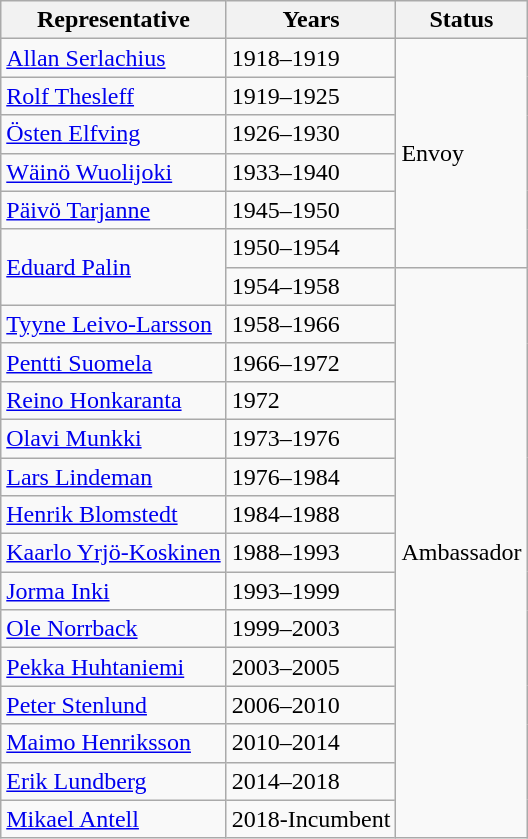<table class="wikitable sortable">
<tr>
<th>Representative</th>
<th>Years</th>
<th>Status</th>
</tr>
<tr>
<td><a href='#'>Allan Serlachius</a></td>
<td>1918–1919</td>
<td rowspan="6">Envoy</td>
</tr>
<tr>
<td><a href='#'>Rolf Thesleff</a></td>
<td>1919–1925</td>
</tr>
<tr>
<td><a href='#'>Östen Elfving</a></td>
<td>1926–1930</td>
</tr>
<tr>
<td><a href='#'>Wäinö Wuolijoki</a></td>
<td>1933–1940</td>
</tr>
<tr>
<td><a href='#'>Päivö Tarjanne</a></td>
<td>1945–1950</td>
</tr>
<tr>
<td rowspan="2"><a href='#'>Eduard Palin</a></td>
<td>1950–1954</td>
</tr>
<tr>
<td>1954–1958</td>
<td rowspan="15">Ambassador</td>
</tr>
<tr>
<td><a href='#'>Tyyne Leivo-Larsson</a></td>
<td>1958–1966</td>
</tr>
<tr>
<td><a href='#'>Pentti Suomela</a></td>
<td>1966–1972</td>
</tr>
<tr>
<td><a href='#'>Reino Honkaranta</a></td>
<td>1972</td>
</tr>
<tr>
<td><a href='#'>Olavi Munkki</a></td>
<td>1973–1976</td>
</tr>
<tr>
<td><a href='#'>Lars Lindeman</a></td>
<td>1976–1984</td>
</tr>
<tr>
<td><a href='#'>Henrik Blomstedt</a></td>
<td>1984–1988</td>
</tr>
<tr>
<td><a href='#'>Kaarlo Yrjö-Koskinen</a></td>
<td>1988–1993</td>
</tr>
<tr>
<td><a href='#'>Jorma Inki</a></td>
<td>1993–1999</td>
</tr>
<tr>
<td><a href='#'>Ole Norrback</a></td>
<td>1999–2003</td>
</tr>
<tr>
<td><a href='#'>Pekka Huhtaniemi</a></td>
<td>2003–2005</td>
</tr>
<tr>
<td><a href='#'>Peter Stenlund</a></td>
<td>2006–2010</td>
</tr>
<tr>
<td><a href='#'>Maimo Henriksson</a></td>
<td>2010–2014</td>
</tr>
<tr>
<td><a href='#'>Erik Lundberg</a></td>
<td>2014–2018</td>
</tr>
<tr>
<td><a href='#'>Mikael Antell</a></td>
<td>2018-Incumbent</td>
</tr>
</table>
